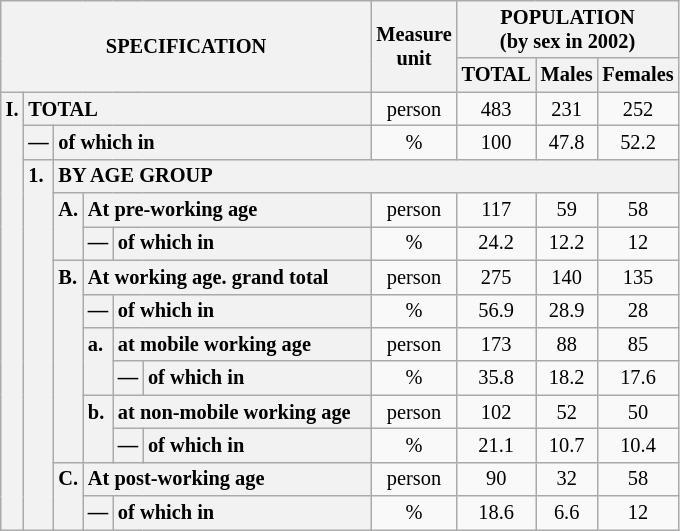<table class="wikitable" style="font-size:85%; text-align:center">
<tr>
<th rowspan="2" colspan="6">SPECIFICATION</th>
<th rowspan="2">Measure<br> unit</th>
<th colspan="3" rowspan="1">POPULATION<br> (by sex in 2002)</th>
</tr>
<tr>
<th>TOTAL</th>
<th>Males</th>
<th>Females</th>
</tr>
<tr>
<th style="text-align:left" valign="top" rowspan="13">I.</th>
<th style="text-align:left" colspan="5">TOTAL</th>
<td>person</td>
<td>483</td>
<td>231</td>
<td>252</td>
</tr>
<tr>
<th style="text-align:left" valign="top">—</th>
<th style="text-align:left" colspan="4">of which in</th>
<td>%</td>
<td>100</td>
<td>47.8</td>
<td>52.2</td>
</tr>
<tr>
<th style="text-align:left" valign="top" rowspan="11">1.</th>
<th style="text-align:left" colspan="19">BY AGE GROUP</th>
</tr>
<tr>
<th style="text-align:left" valign="top" rowspan="2">A.</th>
<th style="text-align:left" colspan="3">At pre-working age</th>
<td>person</td>
<td>117</td>
<td>59</td>
<td>58</td>
</tr>
<tr>
<th style="text-align:left" valign="top">—</th>
<th style="text-align:left" valign="top" colspan="2">of which in</th>
<td>%</td>
<td>24.2</td>
<td>12.2</td>
<td>12</td>
</tr>
<tr>
<th style="text-align:left" valign="top" rowspan="6">B.</th>
<th style="text-align:left" colspan="3">At working age. grand total</th>
<td>person</td>
<td>275</td>
<td>140</td>
<td>135</td>
</tr>
<tr>
<th style="text-align:left" valign="top">—</th>
<th style="text-align:left" valign="top" colspan="2">of which in</th>
<td>%</td>
<td>56.9</td>
<td>28.9</td>
<td>28</td>
</tr>
<tr>
<th style="text-align:left" valign="top" rowspan="2">a.</th>
<th style="text-align:left" colspan="2">at mobile working age</th>
<td>person</td>
<td>173</td>
<td>88</td>
<td>85</td>
</tr>
<tr>
<th style="text-align:left" valign="top">—</th>
<th style="text-align:left" valign="top" colspan="1">of which in                        </th>
<td>%</td>
<td>35.8</td>
<td>18.2</td>
<td>17.6</td>
</tr>
<tr>
<th style="text-align:left" valign="top" rowspan="2">b.</th>
<th style="text-align:left" colspan="2">at non-mobile working age</th>
<td>person</td>
<td>102</td>
<td>52</td>
<td>50</td>
</tr>
<tr>
<th style="text-align:left" valign="top">—</th>
<th style="text-align:left" valign="top" colspan="1">of which in                        </th>
<td>%</td>
<td>21.1</td>
<td>10.7</td>
<td>10.4</td>
</tr>
<tr>
<th style="text-align:left" valign="top" rowspan="2">C.</th>
<th style="text-align:left" colspan="3">At post-working age</th>
<td>person</td>
<td>90</td>
<td>32</td>
<td>58</td>
</tr>
<tr>
<th style="text-align:left" valign="top">—</th>
<th style="text-align:left" valign="top" colspan="2">of which in</th>
<td>%</td>
<td>18.6</td>
<td>6.6</td>
<td>12</td>
</tr>
</table>
